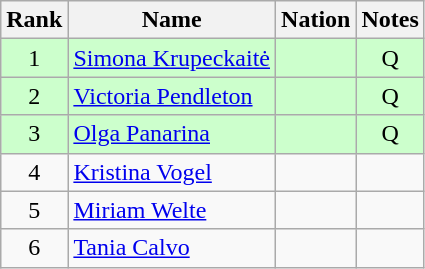<table class="wikitable sortable" style="text-align:center">
<tr>
<th>Rank</th>
<th>Name</th>
<th>Nation</th>
<th>Notes</th>
</tr>
<tr bgcolor=ccffcc>
<td>1</td>
<td align=left><a href='#'>Simona Krupeckaitė</a></td>
<td align=left></td>
<td>Q</td>
</tr>
<tr bgcolor=ccffcc>
<td>2</td>
<td align=left><a href='#'>Victoria Pendleton</a></td>
<td align=left></td>
<td>Q</td>
</tr>
<tr bgcolor=ccffcc>
<td>3</td>
<td align=left><a href='#'>Olga Panarina</a></td>
<td align=left></td>
<td>Q</td>
</tr>
<tr>
<td>4</td>
<td align=left><a href='#'>Kristina Vogel</a></td>
<td align=left></td>
<td></td>
</tr>
<tr>
<td>5</td>
<td align=left><a href='#'>Miriam Welte</a></td>
<td align=left></td>
<td></td>
</tr>
<tr>
<td>6</td>
<td align=left><a href='#'>Tania Calvo</a></td>
<td align=left></td>
<td></td>
</tr>
</table>
